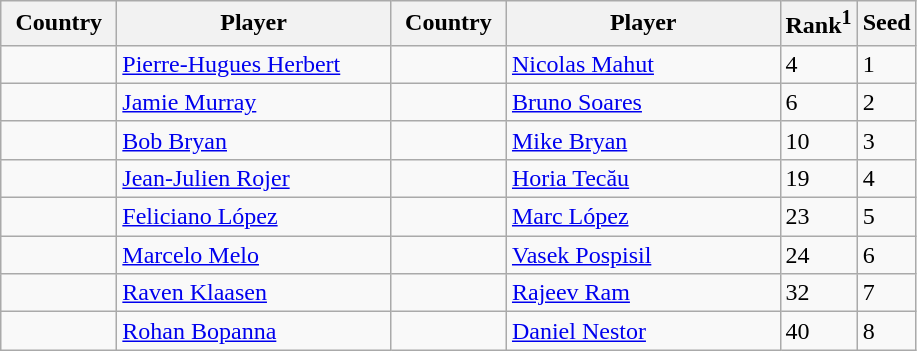<table class="sortable wikitable">
<tr>
<th width="70">Country</th>
<th width="175">Player</th>
<th width="70">Country</th>
<th width="175">Player</th>
<th>Rank<sup>1</sup></th>
<th>Seed</th>
</tr>
<tr>
<td></td>
<td><a href='#'>Pierre-Hugues Herbert</a></td>
<td></td>
<td><a href='#'>Nicolas Mahut</a></td>
<td>4</td>
<td>1</td>
</tr>
<tr>
<td></td>
<td><a href='#'>Jamie Murray</a></td>
<td></td>
<td><a href='#'>Bruno Soares</a></td>
<td>6</td>
<td>2</td>
</tr>
<tr>
<td></td>
<td><a href='#'>Bob Bryan</a></td>
<td></td>
<td><a href='#'>Mike Bryan</a></td>
<td>10</td>
<td>3</td>
</tr>
<tr>
<td></td>
<td><a href='#'>Jean-Julien Rojer</a></td>
<td></td>
<td><a href='#'>Horia Tecău</a></td>
<td>19</td>
<td>4</td>
</tr>
<tr>
<td></td>
<td><a href='#'>Feliciano López</a></td>
<td></td>
<td><a href='#'>Marc López</a></td>
<td>23</td>
<td>5</td>
</tr>
<tr>
<td></td>
<td><a href='#'>Marcelo Melo</a></td>
<td></td>
<td><a href='#'>Vasek Pospisil</a></td>
<td>24</td>
<td>6</td>
</tr>
<tr>
<td></td>
<td><a href='#'>Raven Klaasen</a></td>
<td></td>
<td><a href='#'>Rajeev Ram</a></td>
<td>32</td>
<td>7</td>
</tr>
<tr>
<td></td>
<td><a href='#'>Rohan Bopanna</a></td>
<td></td>
<td><a href='#'>Daniel Nestor</a></td>
<td>40</td>
<td>8</td>
</tr>
</table>
